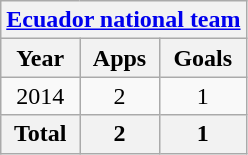<table class="wikitable" style="text-align:center">
<tr>
<th colspan=3><a href='#'>Ecuador national team</a></th>
</tr>
<tr>
<th>Year</th>
<th>Apps</th>
<th>Goals</th>
</tr>
<tr>
<td>2014</td>
<td>2</td>
<td>1</td>
</tr>
<tr>
<th>Total</th>
<th>2</th>
<th>1</th>
</tr>
</table>
